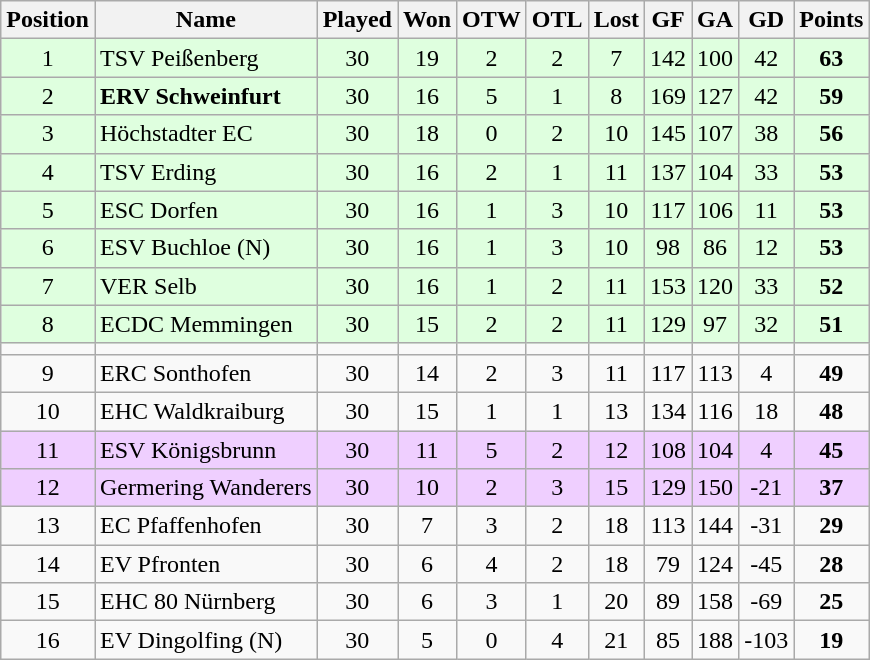<table class="wikitable">
<tr align="center">
<th>Position</th>
<th>Name</th>
<th>Played</th>
<th>Won</th>
<th>OTW</th>
<th>OTL</th>
<th>Lost</th>
<th>GF</th>
<th>GA</th>
<th>GD</th>
<th>Points</th>
</tr>
<tr align="center">
<td bgcolor="#dfffdf">1</td>
<td align="left" bgcolor="#dfffdf">TSV Peißenberg</td>
<td bgcolor="#dfffdf">30</td>
<td bgcolor="#dfffdf">19</td>
<td bgcolor="#dfffdf">2</td>
<td bgcolor="#dfffdf">2</td>
<td bgcolor="#dfffdf">7</td>
<td bgcolor="#dfffdf">142</td>
<td bgcolor="#dfffdf">100</td>
<td bgcolor="#dfffdf">42</td>
<td bgcolor="#dfffdf"><strong>63</strong></td>
</tr>
<tr align="center">
<td bgcolor="#dfffdf">2</td>
<td align="left" bgcolor="#dfffdf"><strong>ERV Schweinfurt</strong></td>
<td bgcolor="#dfffdf">30</td>
<td bgcolor="#dfffdf">16</td>
<td bgcolor="#dfffdf">5</td>
<td bgcolor="#dfffdf">1</td>
<td bgcolor="#dfffdf">8</td>
<td bgcolor="#dfffdf">169</td>
<td bgcolor="#dfffdf">127</td>
<td bgcolor="#dfffdf">42</td>
<td bgcolor="#dfffdf"><strong>59</strong></td>
</tr>
<tr align="center">
<td bgcolor="#dfffdf">3</td>
<td align="left" bgcolor="#dfffdf">Höchstadter EC</td>
<td bgcolor="#dfffdf">30</td>
<td bgcolor="#dfffdf">18</td>
<td bgcolor="#dfffdf">0</td>
<td bgcolor="#dfffdf">2</td>
<td bgcolor="#dfffdf">10</td>
<td bgcolor="#dfffdf">145</td>
<td bgcolor="#dfffdf">107</td>
<td bgcolor="#dfffdf">38</td>
<td bgcolor="#dfffdf"><strong>56</strong></td>
</tr>
<tr align="center">
<td bgcolor="#dfffdf">4</td>
<td align="left" bgcolor="#dfffdf">TSV Erding</td>
<td bgcolor="#dfffdf">30</td>
<td bgcolor="#dfffdf">16</td>
<td bgcolor="#dfffdf">2</td>
<td bgcolor="#dfffdf">1</td>
<td bgcolor="#dfffdf">11</td>
<td bgcolor="#dfffdf">137</td>
<td bgcolor="#dfffdf">104</td>
<td bgcolor="#dfffdf">33</td>
<td bgcolor="#dfffdf"><strong>53</strong></td>
</tr>
<tr align="center">
<td bgcolor="#dfffdf">5</td>
<td align="left" bgcolor="#dfffdf">ESC Dorfen</td>
<td bgcolor="#dfffdf">30</td>
<td bgcolor="#dfffdf">16</td>
<td bgcolor="#dfffdf">1</td>
<td bgcolor="#dfffdf">3</td>
<td bgcolor="#dfffdf">10</td>
<td bgcolor="#dfffdf">117</td>
<td bgcolor="#dfffdf">106</td>
<td bgcolor="#dfffdf">11</td>
<td bgcolor="#dfffdf"><strong>53</strong></td>
</tr>
<tr align="center">
<td bgcolor="#dfffdf">6</td>
<td align="left" bgcolor="#dfffdf">ESV Buchloe (N)</td>
<td bgcolor="#dfffdf">30</td>
<td bgcolor="#dfffdf">16</td>
<td bgcolor="#dfffdf">1</td>
<td bgcolor="#dfffdf">3</td>
<td bgcolor="#dfffdf">10</td>
<td bgcolor="#dfffdf">98</td>
<td bgcolor="#dfffdf">86</td>
<td bgcolor="#dfffdf">12</td>
<td bgcolor="#dfffdf"><strong>53</strong></td>
</tr>
<tr align="center">
<td bgcolor="#dfffdf">7</td>
<td align="left" bgcolor="#dfffdf">VER Selb</td>
<td bgcolor="#dfffdf">30</td>
<td bgcolor="#dfffdf">16</td>
<td bgcolor="#dfffdf">1</td>
<td bgcolor="#dfffdf">2</td>
<td bgcolor="#dfffdf">11</td>
<td bgcolor="#dfffdf">153</td>
<td bgcolor="#dfffdf">120</td>
<td bgcolor="#dfffdf">33</td>
<td bgcolor="#dfffdf"><strong>52</strong></td>
</tr>
<tr align="center">
<td bgcolor="#dfffdf">8</td>
<td align="left" bgcolor="#dfffdf">ECDC Memmingen</td>
<td bgcolor="#dfffdf">30</td>
<td bgcolor="#dfffdf">15</td>
<td bgcolor="#dfffdf">2</td>
<td bgcolor="#dfffdf">2</td>
<td bgcolor="#dfffdf">11</td>
<td bgcolor="#dfffdf">129</td>
<td bgcolor="#dfffdf">97</td>
<td bgcolor="#dfffdf">32</td>
<td bgcolor="#dfffdf"><strong>51</strong></td>
</tr>
<tr>
<td></td>
<td></td>
<td></td>
<td></td>
<td></td>
<td></td>
<td></td>
<td></td>
<td></td>
<td></td>
<td></td>
</tr>
<tr align="center">
<td>9</td>
<td align="left">ERC Sonthofen</td>
<td>30</td>
<td>14</td>
<td>2</td>
<td>3</td>
<td>11</td>
<td>117</td>
<td>113</td>
<td>4</td>
<td><strong>49</strong></td>
</tr>
<tr align="center">
<td>10</td>
<td align="left">EHC Waldkraiburg</td>
<td>30</td>
<td>15</td>
<td>1</td>
<td>1</td>
<td>13</td>
<td>134</td>
<td>116</td>
<td>18</td>
<td><strong>48</strong></td>
</tr>
<tr align="center" bgcolor="#efcfff">
<td>11</td>
<td align="left">ESV Königsbrunn</td>
<td>30</td>
<td>11</td>
<td>5</td>
<td>2</td>
<td>12</td>
<td>108</td>
<td>104</td>
<td>4</td>
<td><strong>45</strong></td>
</tr>
<tr align="center" bgcolor="#efcfff">
<td>12</td>
<td align="left">Germering Wanderers</td>
<td>30</td>
<td>10</td>
<td>2</td>
<td>3</td>
<td>15</td>
<td>129</td>
<td>150</td>
<td>-21</td>
<td><strong>37</strong></td>
</tr>
<tr align="center">
<td>13</td>
<td align="left">EC Pfaffenhofen</td>
<td>30</td>
<td>7</td>
<td>3</td>
<td>2</td>
<td>18</td>
<td>113</td>
<td>144</td>
<td>-31</td>
<td><strong>29</strong></td>
</tr>
<tr align="center">
<td>14</td>
<td align="left">EV Pfronten</td>
<td>30</td>
<td>6</td>
<td>4</td>
<td>2</td>
<td>18</td>
<td>79</td>
<td>124</td>
<td>-45</td>
<td><strong>28</strong></td>
</tr>
<tr align="center">
<td>15</td>
<td align="left">EHC 80 Nürnberg</td>
<td>30</td>
<td>6</td>
<td>3</td>
<td>1</td>
<td>20</td>
<td>89</td>
<td>158</td>
<td>-69</td>
<td><strong>25</strong></td>
</tr>
<tr align="center">
<td>16</td>
<td align="left">EV Dingolfing (N)</td>
<td>30</td>
<td>5</td>
<td>0</td>
<td>4</td>
<td>21</td>
<td>85</td>
<td>188</td>
<td>-103</td>
<td><strong>19</strong></td>
</tr>
</table>
